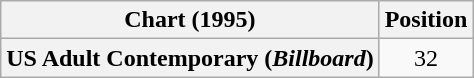<table class="wikitable plainrowheaders" style="text-align:center">
<tr>
<th>Chart (1995)</th>
<th>Position</th>
</tr>
<tr>
<th scope="row">US Adult Contemporary (<em>Billboard</em>)</th>
<td>32</td>
</tr>
</table>
